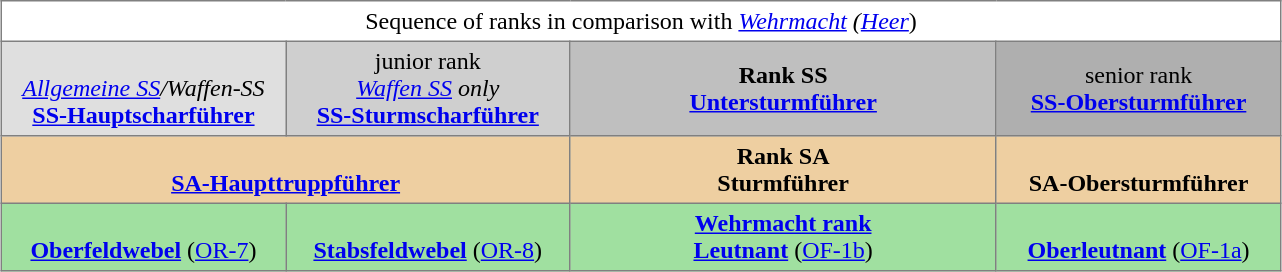<table class="toccolours" border="1" cellpadding="4" cellspacing="0" style="border-collapse: collapse; margin: 0.5em auto; clear: both;">
<tr align=center>
<td colspan=4>Sequence of ranks in comparison with <em><a href='#'>Wehrmacht</a> (<a href='#'>Heer</a></em>)</td>
</tr>
<tr align=center>
<td width="20%" bgcolor="#dfdfdf"><br><em><a href='#'>Allgemeine SS</a>/Waffen-SS</em><br><strong><a href='#'>SS-Hauptscharführer</a></strong></td>
<td width="20%" bgcolor="#cfcfcf">junior rank<br><em><a href='#'>Waffen SS</a> only</em><br><strong><a href='#'>SS-Sturmscharführer</a></strong></td>
<td width="30%" bgcolor="#bfbfbf"><strong>Rank SS</strong><br><strong><a href='#'>Untersturmführer</a></strong></td>
<td width="20%" bgcolor="#afafaf">senior rank<br><strong><a href='#'>SS-Obersturmführer</a></strong></td>
</tr>
<tr bgcolor="#EECFA1" align="center">
<td colspan=2><br><strong><a href='#'>SA-Haupttruppführer</a></strong></td>
<td><strong>Rank SA</strong><br><strong>Sturmführer</strong></td>
<td><br><strong>SA-Obersturmführer</strong></td>
</tr>
<tr bgcolor="#A0E0A0" align="center">
<td><br><strong><a href='#'>Oberfeldwebel</a></strong> (<a href='#'>OR-7</a>)</td>
<td><br><strong><a href='#'>Stabsfeldwebel</a></strong> (<a href='#'>OR-8</a>)</td>
<td><strong> <a href='#'>Wehrmacht rank</a></strong><br><strong><a href='#'>Leutnant</a></strong> (<a href='#'>OF-1b</a>)</td>
<td><br><strong><a href='#'>Oberleutnant</a></strong> (<a href='#'>OF-1a</a>)</td>
</tr>
</table>
